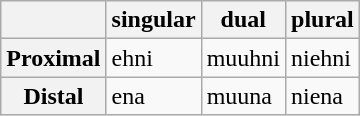<table class="wikitable">
<tr>
<th></th>
<th>singular</th>
<th>dual</th>
<th>plural</th>
</tr>
<tr>
<th>Proximal</th>
<td>ehni</td>
<td>muuhni</td>
<td>niehni</td>
</tr>
<tr>
<th>Distal</th>
<td>ena</td>
<td>muuna</td>
<td>niena</td>
</tr>
</table>
